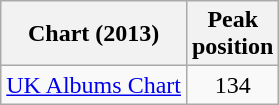<table class="wikitable sortable">
<tr>
<th scope="col">Chart (2013)</th>
<th scope="col">Peak<br>position</th>
</tr>
<tr>
<td><a href='#'>UK Albums Chart</a></td>
<td style="text-align:center;">134</td>
</tr>
</table>
